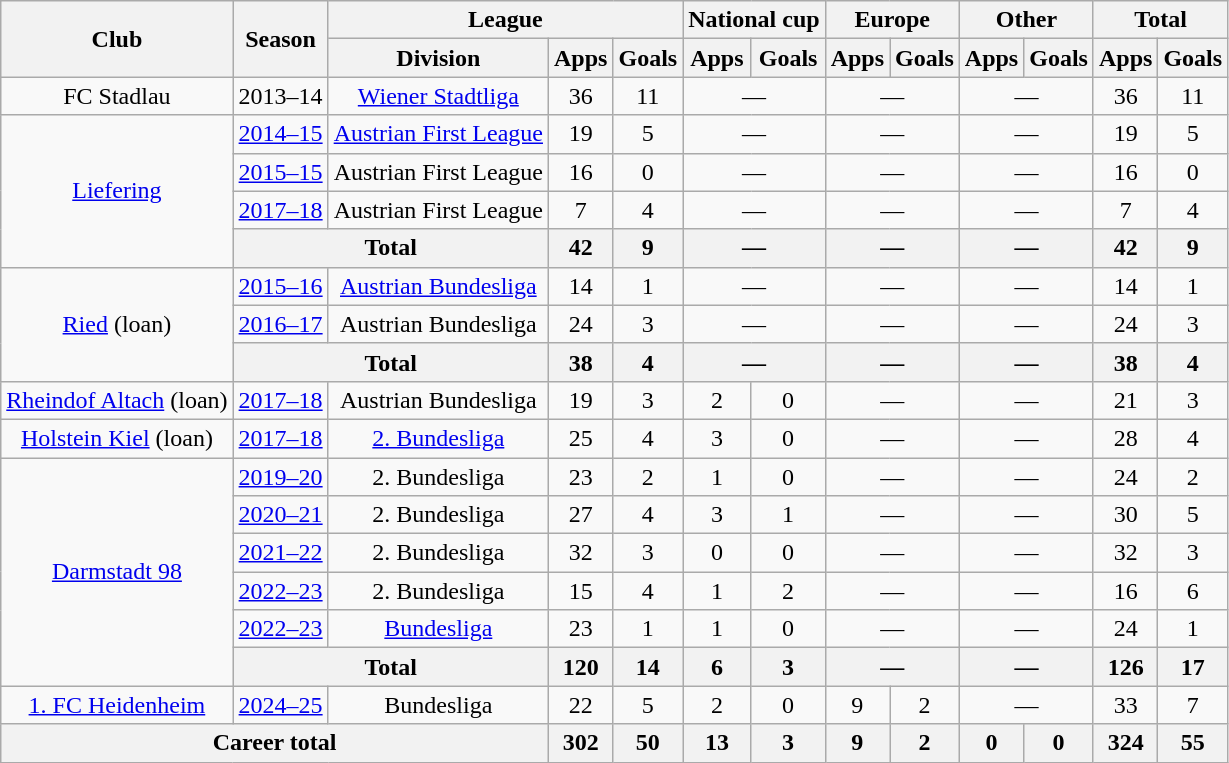<table class="wikitable" style="text-align:center">
<tr>
<th rowspan="2">Club</th>
<th rowspan="2">Season</th>
<th colspan="3">League</th>
<th colspan="2">National cup</th>
<th colspan="2">Europe</th>
<th colspan="2">Other</th>
<th colspan="2">Total</th>
</tr>
<tr>
<th>Division</th>
<th>Apps</th>
<th>Goals</th>
<th>Apps</th>
<th>Goals</th>
<th>Apps</th>
<th>Goals</th>
<th>Apps</th>
<th>Goals</th>
<th>Apps</th>
<th>Goals</th>
</tr>
<tr>
<td>FC Stadlau</td>
<td>2013–14</td>
<td><a href='#'>Wiener Stadtliga</a></td>
<td>36</td>
<td>11</td>
<td colspan="2">—</td>
<td colspan="2">—</td>
<td colspan="2">—</td>
<td>36</td>
<td>11</td>
</tr>
<tr>
<td rowspan="4"><a href='#'>Liefering</a></td>
<td><a href='#'>2014–15</a></td>
<td><a href='#'>Austrian First League</a></td>
<td>19</td>
<td>5</td>
<td colspan="2">—</td>
<td colspan="2">—</td>
<td colspan="2">—</td>
<td>19</td>
<td>5</td>
</tr>
<tr>
<td><a href='#'>2015–15</a></td>
<td>Austrian First League</td>
<td>16</td>
<td>0</td>
<td colspan="2">—</td>
<td colspan="2">—</td>
<td colspan="2">—</td>
<td>16</td>
<td>0</td>
</tr>
<tr>
<td><a href='#'>2017–18</a></td>
<td>Austrian First League</td>
<td>7</td>
<td>4</td>
<td colspan="2">—</td>
<td colspan="2">—</td>
<td colspan="2">—</td>
<td>7</td>
<td>4</td>
</tr>
<tr>
<th colspan="2">Total</th>
<th>42</th>
<th>9</th>
<th colspan="2">—</th>
<th colspan="2">—</th>
<th colspan="2">—</th>
<th>42</th>
<th>9</th>
</tr>
<tr>
<td rowspan="3"><a href='#'>Ried</a> (loan)</td>
<td><a href='#'>2015–16</a></td>
<td><a href='#'>Austrian Bundesliga</a></td>
<td>14</td>
<td>1</td>
<td colspan="2">—</td>
<td colspan="2">—</td>
<td colspan="2">—</td>
<td>14</td>
<td>1</td>
</tr>
<tr>
<td><a href='#'>2016–17</a></td>
<td>Austrian Bundesliga</td>
<td>24</td>
<td>3</td>
<td colspan="2">—</td>
<td colspan="2">—</td>
<td colspan="2">—</td>
<td>24</td>
<td>3</td>
</tr>
<tr>
<th colspan="2">Total</th>
<th>38</th>
<th>4</th>
<th colspan="2">—</th>
<th colspan="2">—</th>
<th colspan="2">—</th>
<th>38</th>
<th>4</th>
</tr>
<tr>
<td><a href='#'>Rheindof Altach</a> (loan)</td>
<td><a href='#'>2017–18</a></td>
<td>Austrian Bundesliga</td>
<td>19</td>
<td>3</td>
<td>2</td>
<td>0</td>
<td colspan="2">—</td>
<td colspan="2">—</td>
<td>21</td>
<td>3</td>
</tr>
<tr>
<td><a href='#'>Holstein Kiel</a> (loan)</td>
<td><a href='#'>2017–18</a></td>
<td><a href='#'>2. Bundesliga</a></td>
<td>25</td>
<td>4</td>
<td>3</td>
<td>0</td>
<td colspan="2">—</td>
<td colspan="2">—</td>
<td>28</td>
<td>4</td>
</tr>
<tr>
<td rowspan="6"><a href='#'>Darmstadt 98</a></td>
<td><a href='#'>2019–20</a></td>
<td>2. Bundesliga</td>
<td>23</td>
<td>2</td>
<td>1</td>
<td>0</td>
<td colspan="2">—</td>
<td colspan="2">—</td>
<td>24</td>
<td>2</td>
</tr>
<tr>
<td><a href='#'>2020–21</a></td>
<td>2. Bundesliga</td>
<td>27</td>
<td>4</td>
<td>3</td>
<td>1</td>
<td colspan="2">—</td>
<td colspan="2">—</td>
<td>30</td>
<td>5</td>
</tr>
<tr>
<td><a href='#'>2021–22</a></td>
<td>2. Bundesliga</td>
<td>32</td>
<td>3</td>
<td>0</td>
<td>0</td>
<td colspan="2">—</td>
<td colspan="2">—</td>
<td>32</td>
<td>3</td>
</tr>
<tr>
<td><a href='#'>2022–23</a></td>
<td>2. Bundesliga</td>
<td>15</td>
<td>4</td>
<td>1</td>
<td>2</td>
<td colspan="2">—</td>
<td colspan="2">—</td>
<td>16</td>
<td>6</td>
</tr>
<tr>
<td><a href='#'>2022–23</a></td>
<td><a href='#'>Bundesliga</a></td>
<td>23</td>
<td>1</td>
<td>1</td>
<td>0</td>
<td colspan="2">—</td>
<td colspan="2">—</td>
<td>24</td>
<td>1</td>
</tr>
<tr>
<th colspan="2">Total</th>
<th>120</th>
<th>14</th>
<th>6</th>
<th>3</th>
<th colspan="2">—</th>
<th colspan="2">—</th>
<th>126</th>
<th>17</th>
</tr>
<tr>
<td><a href='#'>1. FC Heidenheim</a></td>
<td><a href='#'>2024–25</a></td>
<td>Bundesliga</td>
<td>22</td>
<td>5</td>
<td>2</td>
<td>0</td>
<td>9</td>
<td>2</td>
<td colspan="2">—</td>
<td>33</td>
<td>7</td>
</tr>
<tr>
<th colspan="3">Career total</th>
<th>302</th>
<th>50</th>
<th>13</th>
<th>3</th>
<th>9</th>
<th>2</th>
<th>0</th>
<th>0</th>
<th>324</th>
<th>55</th>
</tr>
</table>
